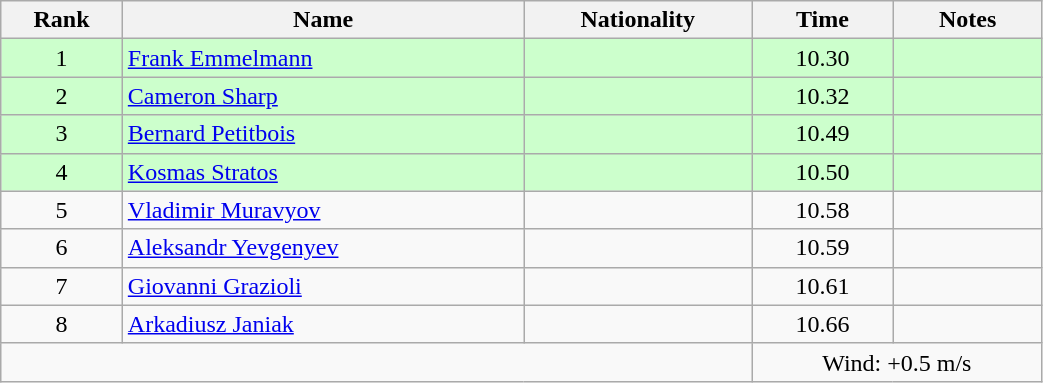<table class="wikitable sortable" style="text-align:center;width: 55%">
<tr>
<th>Rank</th>
<th>Name</th>
<th>Nationality</th>
<th>Time</th>
<th>Notes</th>
</tr>
<tr bgcolor=ccffcc>
<td>1</td>
<td align=left><a href='#'>Frank Emmelmann</a></td>
<td align=left></td>
<td>10.30</td>
<td></td>
</tr>
<tr bgcolor=ccffcc>
<td>2</td>
<td align=left><a href='#'>Cameron Sharp</a></td>
<td align=left></td>
<td>10.32</td>
<td></td>
</tr>
<tr bgcolor=ccffcc>
<td>3</td>
<td align=left><a href='#'>Bernard Petitbois</a></td>
<td align=left></td>
<td>10.49</td>
<td></td>
</tr>
<tr bgcolor=ccffcc>
<td>4</td>
<td align=left><a href='#'>Kosmas Stratos</a></td>
<td align=left></td>
<td>10.50</td>
<td></td>
</tr>
<tr>
<td>5</td>
<td align=left><a href='#'>Vladimir Muravyov</a></td>
<td align=left></td>
<td>10.58</td>
<td></td>
</tr>
<tr>
<td>6</td>
<td align=left><a href='#'>Aleksandr Yevgenyev</a></td>
<td align=left></td>
<td>10.59</td>
<td></td>
</tr>
<tr>
<td>7</td>
<td align=left><a href='#'>Giovanni Grazioli</a></td>
<td align=left></td>
<td>10.61</td>
<td></td>
</tr>
<tr>
<td>8</td>
<td align=left><a href='#'>Arkadiusz Janiak</a></td>
<td align=left></td>
<td>10.66</td>
<td></td>
</tr>
<tr>
<td colspan="3"></td>
<td colspan="2">Wind: +0.5 m/s</td>
</tr>
</table>
